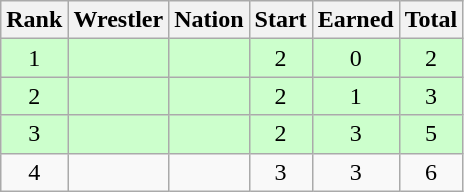<table class="wikitable sortable" style="text-align:center;">
<tr>
<th>Rank</th>
<th>Wrestler</th>
<th>Nation</th>
<th>Start</th>
<th>Earned</th>
<th>Total</th>
</tr>
<tr style="background:#cfc;">
<td>1</td>
<td align=left></td>
<td align=left></td>
<td>2</td>
<td>0</td>
<td>2</td>
</tr>
<tr style="background:#cfc;">
<td>2</td>
<td align=left></td>
<td align=left></td>
<td>2</td>
<td>1</td>
<td>3</td>
</tr>
<tr style="background:#cfc;">
<td>3</td>
<td align=left></td>
<td align=left></td>
<td>2</td>
<td>3</td>
<td>5</td>
</tr>
<tr>
<td>4</td>
<td align=left></td>
<td align=left></td>
<td>3</td>
<td>3</td>
<td>6</td>
</tr>
</table>
